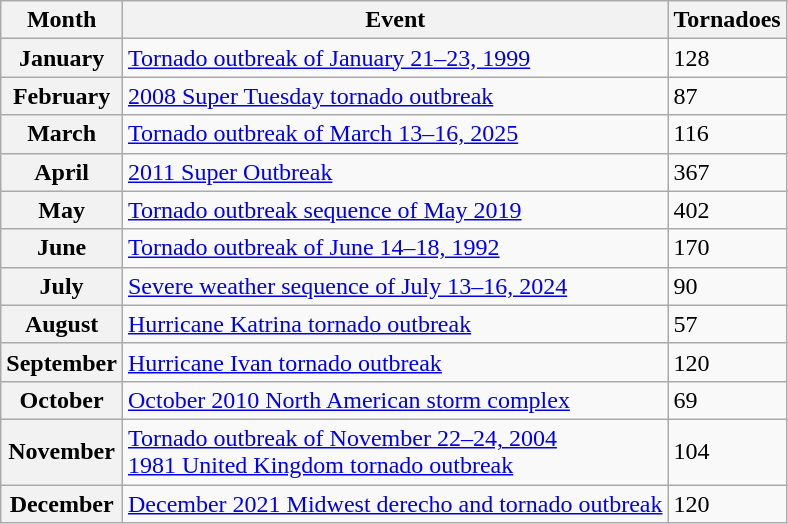<table class="wikitable">
<tr>
<th>Month</th>
<th>Event</th>
<th>Tornadoes</th>
</tr>
<tr>
<th>January</th>
<td><a href='#'>Tornado outbreak of January 21–23, 1999</a></td>
<td>128</td>
</tr>
<tr>
<th>February</th>
<td><a href='#'>2008 Super Tuesday tornado outbreak</a></td>
<td>87</td>
</tr>
<tr>
<th>March</th>
<td><a href='#'>Tornado outbreak of March 13–16, 2025</a></td>
<td>116</td>
</tr>
<tr>
<th>April</th>
<td><a href='#'>2011 Super Outbreak</a></td>
<td>367</td>
</tr>
<tr>
<th>May</th>
<td><a href='#'>Tornado outbreak sequence of May 2019</a></td>
<td>402</td>
</tr>
<tr>
<th>June</th>
<td><a href='#'>Tornado outbreak of June 14–18, 1992</a></td>
<td>170</td>
</tr>
<tr>
<th>July</th>
<td><a href='#'>Severe weather sequence of July 13–16, 2024</a></td>
<td>90</td>
</tr>
<tr>
<th>August</th>
<td><a href='#'>Hurricane Katrina tornado outbreak</a></td>
<td>57</td>
</tr>
<tr>
<th>September</th>
<td><a href='#'>Hurricane Ivan tornado outbreak</a></td>
<td>120</td>
</tr>
<tr>
<th>October</th>
<td><a href='#'>October 2010 North American storm complex</a></td>
<td>69</td>
</tr>
<tr>
<th>November</th>
<td><a href='#'>Tornado outbreak of November 22–24, 2004</a><br><a href='#'>1981 United Kingdom tornado outbreak</a></td>
<td>104</td>
</tr>
<tr>
<th>December</th>
<td><a href='#'>December 2021 Midwest derecho and tornado outbreak</a></td>
<td>120</td>
</tr>
</table>
